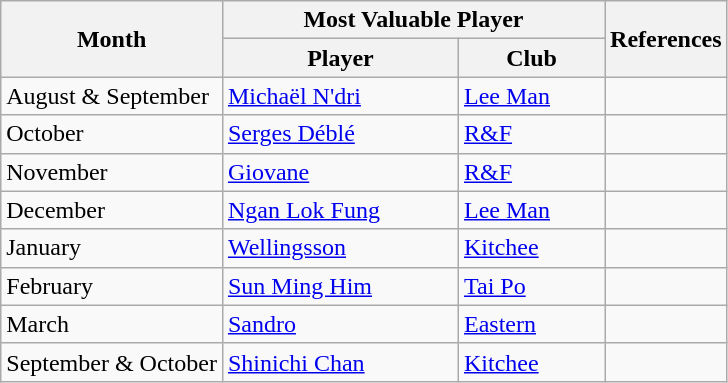<table class="wikitable">
<tr>
<th rowspan="2">Month</th>
<th colspan="2">Most Valuable Player</th>
<th rowspan="2">References</th>
</tr>
<tr>
<th width=150px>Player</th>
<th width=90px>Club</th>
</tr>
<tr>
<td>August & September</td>
<td> <a href='#'>Michaël N'dri</a></td>
<td><a href='#'>Lee Man</a></td>
<td align=center></td>
</tr>
<tr>
<td>October</td>
<td> <a href='#'>Serges Déblé</a></td>
<td><a href='#'>R&F</a></td>
<td align=center></td>
</tr>
<tr>
<td>November</td>
<td> <a href='#'>Giovane</a></td>
<td><a href='#'>R&F</a></td>
<td align=center></td>
</tr>
<tr>
<td>December</td>
<td> <a href='#'>Ngan Lok Fung</a></td>
<td><a href='#'>Lee Man</a></td>
<td align=center></td>
</tr>
<tr>
<td>January</td>
<td> <a href='#'>Wellingsson</a></td>
<td><a href='#'>Kitchee</a></td>
<td align=center></td>
</tr>
<tr>
<td>February</td>
<td> <a href='#'>Sun Ming Him</a></td>
<td><a href='#'>Tai Po</a></td>
<td align=center></td>
</tr>
<tr>
<td>March</td>
<td> <a href='#'>Sandro</a></td>
<td><a href='#'>Eastern</a></td>
<td align=center></td>
</tr>
<tr>
<td>September & October</td>
<td> <a href='#'>Shinichi Chan</a></td>
<td><a href='#'>Kitchee</a></td>
<td align=center></td>
</tr>
</table>
